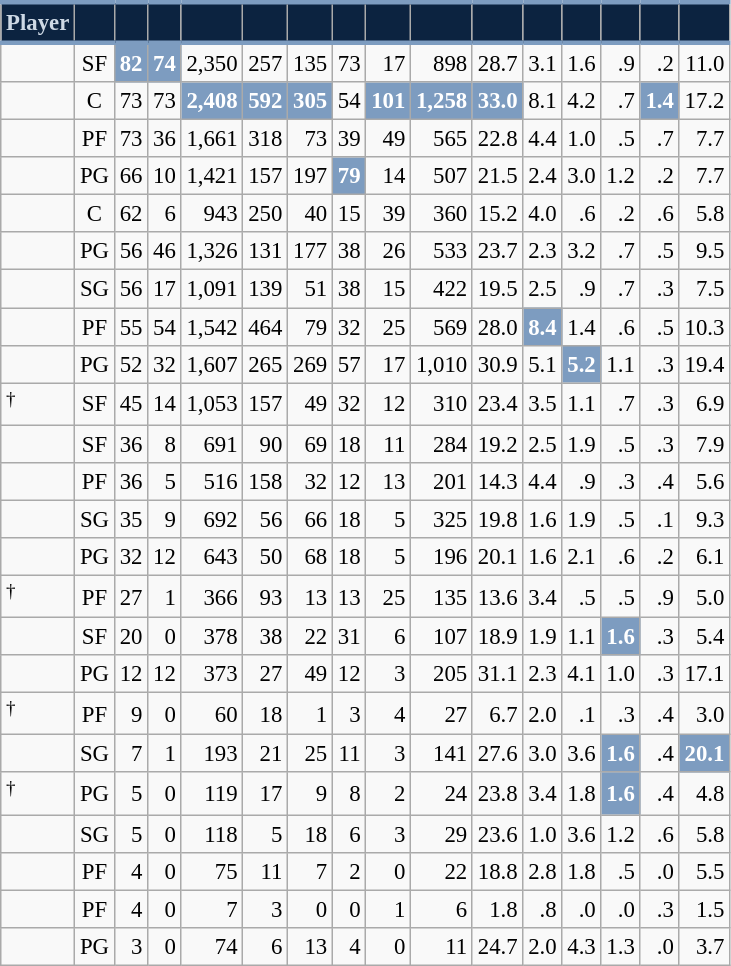<table class="wikitable sortable" style="font-size: 95%; text-align:right;">
<tr>
<th style="background:#0C2340; color:#CED9E5; border-top:#7D9CC0 3px solid; border-bottom:#7D9CC0 3px solid;">Player</th>
<th style="background:#0C2340; color:#CED9E5; border-top:#7D9CC0 3px solid; border-bottom:#7D9CC0 3px solid;"></th>
<th style="background:#0C2340; color:#CED9E5; border-top:#7D9CC0 3px solid; border-bottom:#7D9CC0 3px solid;"></th>
<th style="background:#0C2340; color:#CED9E5; border-top:#7D9CC0 3px solid; border-bottom:#7D9CC0 3px solid;"></th>
<th style="background:#0C2340; color:#CED9E5; border-top:#7D9CC0 3px solid; border-bottom:#7D9CC0 3px solid;"></th>
<th style="background:#0C2340; color:#CED9E5; border-top:#7D9CC0 3px solid; border-bottom:#7D9CC0 3px solid;"></th>
<th style="background:#0C2340; color:#CED9E5; border-top:#7D9CC0 3px solid; border-bottom:#7D9CC0 3px solid;"></th>
<th style="background:#0C2340; color:#CED9E5; border-top:#7D9CC0 3px solid; border-bottom:#7D9CC0 3px solid;"></th>
<th style="background:#0C2340; color:#CED9E5; border-top:#7D9CC0 3px solid; border-bottom:#7D9CC0 3px solid;"></th>
<th style="background:#0C2340; color:#CED9E5; border-top:#7D9CC0 3px solid; border-bottom:#7D9CC0 3px solid;"></th>
<th style="background:#0C2340; color:#CED9E5; border-top:#7D9CC0 3px solid; border-bottom:#7D9CC0 3px solid;"></th>
<th style="background:#0C2340; color:#CED9E5; border-top:#7D9CC0 3px solid; border-bottom:#7D9CC0 3px solid;"></th>
<th style="background:#0C2340; color:#CED9E5; border-top:#7D9CC0 3px solid; border-bottom:#7D9CC0 3px solid;"></th>
<th style="background:#0C2340; color:#CED9E5; border-top:#7D9CC0 3px solid; border-bottom:#7D9CC0 3px solid;"></th>
<th style="background:#0C2340; color:#CED9E5; border-top:#7D9CC0 3px solid; border-bottom:#7D9CC0 3px solid;"></th>
<th style="background:#0C2340; color:#CED9E5; border-top:#7D9CC0 3px solid; border-bottom:#7D9CC0 3px solid;"></th>
</tr>
<tr>
<td style="text-align:left;"></td>
<td style="text-align:center;">SF</td>
<td style="background:#7D9CC0; color:#FFFFFF;"><strong>82</strong></td>
<td style="background:#7D9CC0; color:#FFFFFF;"><strong>74</strong></td>
<td>2,350</td>
<td>257</td>
<td>135</td>
<td>73</td>
<td>17</td>
<td>898</td>
<td>28.7</td>
<td>3.1</td>
<td>1.6</td>
<td>.9</td>
<td>.2</td>
<td>11.0</td>
</tr>
<tr>
<td style="text-align:left;"></td>
<td style="text-align:center;">C</td>
<td>73</td>
<td>73</td>
<td style="background:#7D9CC0; color:#FFFFFF;"><strong>2,408</strong></td>
<td style="background:#7D9CC0; color:#FFFFFF;"><strong>592</strong></td>
<td style="background:#7D9CC0; color:#FFFFFF;"><strong>305</strong></td>
<td>54</td>
<td style="background:#7D9CC0; color:#FFFFFF;"><strong>101</strong></td>
<td style="background:#7D9CC0; color:#FFFFFF;"><strong>1,258</strong></td>
<td style="background:#7D9CC0; color:#FFFFFF;"><strong>33.0</strong></td>
<td>8.1</td>
<td>4.2</td>
<td>.7</td>
<td style="background:#7D9CC0; color:#FFFFFF;"><strong>1.4</strong></td>
<td>17.2</td>
</tr>
<tr>
<td style="text-align:left;"></td>
<td style="text-align:center;">PF</td>
<td>73</td>
<td>36</td>
<td>1,661</td>
<td>318</td>
<td>73</td>
<td>39</td>
<td>49</td>
<td>565</td>
<td>22.8</td>
<td>4.4</td>
<td>1.0</td>
<td>.5</td>
<td>.7</td>
<td>7.7</td>
</tr>
<tr>
<td style="text-align:left;"></td>
<td style="text-align:center;">PG</td>
<td>66</td>
<td>10</td>
<td>1,421</td>
<td>157</td>
<td>197</td>
<td style="background:#7D9CC0; color:#FFFFFF;"><strong>79</strong></td>
<td>14</td>
<td>507</td>
<td>21.5</td>
<td>2.4</td>
<td>3.0</td>
<td>1.2</td>
<td>.2</td>
<td>7.7</td>
</tr>
<tr>
<td style="text-align:left;"></td>
<td style="text-align:center;">C</td>
<td>62</td>
<td>6</td>
<td>943</td>
<td>250</td>
<td>40</td>
<td>15</td>
<td>39</td>
<td>360</td>
<td>15.2</td>
<td>4.0</td>
<td>.6</td>
<td>.2</td>
<td>.6</td>
<td>5.8</td>
</tr>
<tr>
<td style="text-align:left;"></td>
<td style="text-align:center;">PG</td>
<td>56</td>
<td>46</td>
<td>1,326</td>
<td>131</td>
<td>177</td>
<td>38</td>
<td>26</td>
<td>533</td>
<td>23.7</td>
<td>2.3</td>
<td>3.2</td>
<td>.7</td>
<td>.5</td>
<td>9.5</td>
</tr>
<tr>
<td style="text-align:left;"></td>
<td style="text-align:center;">SG</td>
<td>56</td>
<td>17</td>
<td>1,091</td>
<td>139</td>
<td>51</td>
<td>38</td>
<td>15</td>
<td>422</td>
<td>19.5</td>
<td>2.5</td>
<td>.9</td>
<td>.7</td>
<td>.3</td>
<td>7.5</td>
</tr>
<tr>
<td style="text-align:left;"></td>
<td style="text-align:center;">PF</td>
<td>55</td>
<td>54</td>
<td>1,542</td>
<td>464</td>
<td>79</td>
<td>32</td>
<td>25</td>
<td>569</td>
<td>28.0</td>
<td style="background:#7D9CC0; color:#FFFFFF;"><strong>8.4</strong></td>
<td>1.4</td>
<td>.6</td>
<td>.5</td>
<td>10.3</td>
</tr>
<tr>
<td style="text-align:left;"></td>
<td style="text-align:center;">PG</td>
<td>52</td>
<td>32</td>
<td>1,607</td>
<td>265</td>
<td>269</td>
<td>57</td>
<td>17</td>
<td>1,010</td>
<td>30.9</td>
<td>5.1</td>
<td style="background:#7D9CC0; color:#FFFFFF;"><strong>5.2</strong></td>
<td>1.1</td>
<td>.3</td>
<td>19.4</td>
</tr>
<tr>
<td style="text-align:left;"><sup>†</sup></td>
<td style="text-align:center;">SF</td>
<td>45</td>
<td>14</td>
<td>1,053</td>
<td>157</td>
<td>49</td>
<td>32</td>
<td>12</td>
<td>310</td>
<td>23.4</td>
<td>3.5</td>
<td>1.1</td>
<td>.7</td>
<td>.3</td>
<td>6.9</td>
</tr>
<tr>
<td style="text-align:left;"></td>
<td style="text-align:center;">SF</td>
<td>36</td>
<td>8</td>
<td>691</td>
<td>90</td>
<td>69</td>
<td>18</td>
<td>11</td>
<td>284</td>
<td>19.2</td>
<td>2.5</td>
<td>1.9</td>
<td>.5</td>
<td>.3</td>
<td>7.9</td>
</tr>
<tr>
<td style="text-align:left;"></td>
<td style="text-align:center;">PF</td>
<td>36</td>
<td>5</td>
<td>516</td>
<td>158</td>
<td>32</td>
<td>12</td>
<td>13</td>
<td>201</td>
<td>14.3</td>
<td>4.4</td>
<td>.9</td>
<td>.3</td>
<td>.4</td>
<td>5.6</td>
</tr>
<tr>
<td style="text-align:left;"></td>
<td style="text-align:center;">SG</td>
<td>35</td>
<td>9</td>
<td>692</td>
<td>56</td>
<td>66</td>
<td>18</td>
<td>5</td>
<td>325</td>
<td>19.8</td>
<td>1.6</td>
<td>1.9</td>
<td>.5</td>
<td>.1</td>
<td>9.3</td>
</tr>
<tr>
<td style="text-align:left;"></td>
<td style="text-align:center;">PG</td>
<td>32</td>
<td>12</td>
<td>643</td>
<td>50</td>
<td>68</td>
<td>18</td>
<td>5</td>
<td>196</td>
<td>20.1</td>
<td>1.6</td>
<td>2.1</td>
<td>.6</td>
<td>.2</td>
<td>6.1</td>
</tr>
<tr>
<td style="text-align:left;"><sup>†</sup></td>
<td style="text-align:center;">PF</td>
<td>27</td>
<td>1</td>
<td>366</td>
<td>93</td>
<td>13</td>
<td>13</td>
<td>25</td>
<td>135</td>
<td>13.6</td>
<td>3.4</td>
<td>.5</td>
<td>.5</td>
<td>.9</td>
<td>5.0</td>
</tr>
<tr>
<td style="text-align:left;"></td>
<td style="text-align:center;">SF</td>
<td>20</td>
<td>0</td>
<td>378</td>
<td>38</td>
<td>22</td>
<td>31</td>
<td>6</td>
<td>107</td>
<td>18.9</td>
<td>1.9</td>
<td>1.1</td>
<td style="background:#7D9CC0; color:#FFFFFF;"><strong>1.6</strong></td>
<td>.3</td>
<td>5.4</td>
</tr>
<tr>
<td style="text-align:left;"></td>
<td style="text-align:center;">PG</td>
<td>12</td>
<td>12</td>
<td>373</td>
<td>27</td>
<td>49</td>
<td>12</td>
<td>3</td>
<td>205</td>
<td>31.1</td>
<td>2.3</td>
<td>4.1</td>
<td>1.0</td>
<td>.3</td>
<td>17.1</td>
</tr>
<tr>
<td style="text-align:left;"><sup>†</sup></td>
<td style="text-align:center;">PF</td>
<td>9</td>
<td>0</td>
<td>60</td>
<td>18</td>
<td>1</td>
<td>3</td>
<td>4</td>
<td>27</td>
<td>6.7</td>
<td>2.0</td>
<td>.1</td>
<td>.3</td>
<td>.4</td>
<td>3.0</td>
</tr>
<tr>
<td style="text-align:left;"></td>
<td style="text-align:center;">SG</td>
<td>7</td>
<td>1</td>
<td>193</td>
<td>21</td>
<td>25</td>
<td>11</td>
<td>3</td>
<td>141</td>
<td>27.6</td>
<td>3.0</td>
<td>3.6</td>
<td style="background:#7D9CC0; color:#FFFFFF;"><strong>1.6</strong></td>
<td>.4</td>
<td style="background:#7D9CC0; color:#FFFFFF;"><strong>20.1</strong></td>
</tr>
<tr>
<td style="text-align:left;"><sup>†</sup></td>
<td style="text-align:center;">PG</td>
<td>5</td>
<td>0</td>
<td>119</td>
<td>17</td>
<td>9</td>
<td>8</td>
<td>2</td>
<td>24</td>
<td>23.8</td>
<td>3.4</td>
<td>1.8</td>
<td style="background:#7D9CC0; color:#FFFFFF;"><strong>1.6</strong></td>
<td>.4</td>
<td>4.8</td>
</tr>
<tr>
<td style="text-align:left;"></td>
<td style="text-align:center;">SG</td>
<td>5</td>
<td>0</td>
<td>118</td>
<td>5</td>
<td>18</td>
<td>6</td>
<td>3</td>
<td>29</td>
<td>23.6</td>
<td>1.0</td>
<td>3.6</td>
<td>1.2</td>
<td>.6</td>
<td>5.8</td>
</tr>
<tr>
<td style="text-align:left;"></td>
<td style="text-align:center;">PF</td>
<td>4</td>
<td>0</td>
<td>75</td>
<td>11</td>
<td>7</td>
<td>2</td>
<td>0</td>
<td>22</td>
<td>18.8</td>
<td>2.8</td>
<td>1.8</td>
<td>.5</td>
<td>.0</td>
<td>5.5</td>
</tr>
<tr>
<td style="text-align:left;"></td>
<td style="text-align:center;">PF</td>
<td>4</td>
<td>0</td>
<td>7</td>
<td>3</td>
<td>0</td>
<td>0</td>
<td>1</td>
<td>6</td>
<td>1.8</td>
<td>.8</td>
<td>.0</td>
<td>.0</td>
<td>.3</td>
<td>1.5</td>
</tr>
<tr>
<td style="text-align:left;"></td>
<td style="text-align:center;">PG</td>
<td>3</td>
<td>0</td>
<td>74</td>
<td>6</td>
<td>13</td>
<td>4</td>
<td>0</td>
<td>11</td>
<td>24.7</td>
<td>2.0</td>
<td>4.3</td>
<td>1.3</td>
<td>.0</td>
<td>3.7</td>
</tr>
</table>
